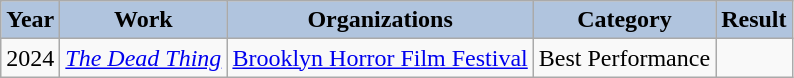<table class="wikitable sortable">
<tr>
<th style="background:#B0C4DE;">Year</th>
<th style="background:#B0C4DE;">Work</th>
<th style="background:#B0C4DE;">Organizations</th>
<th style="background:#B0C4DE;">Category</th>
<th style="background:#B0C4DE;">Result</th>
</tr>
<tr>
<td>2024</td>
<td><em><a href='#'>The Dead Thing</a></em></td>
<td><a href='#'>Brooklyn Horror Film Festival</a></td>
<td>Best Performance</td>
<td></td>
</tr>
</table>
